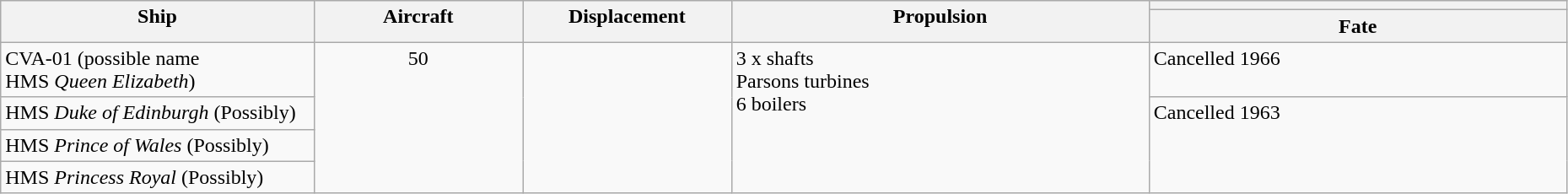<table class="wikitable" style="width:98%;">
<tr valign="top"|- valign="top">
<th style="width:15%; text-align:center;" rowspan="2">Ship</th>
<th style="width:10%; text-align:center;" rowspan="2">Aircraft</th>
<th style="width:10%; text-align:center;" rowspan="2">Displacement</th>
<th style="width:20%; text-align:center;" rowspan="2">Propulsion</th>
<th></th>
</tr>
<tr valign="top">
<th style="width:20%; text-align:center;">Fate</th>
</tr>
<tr valign="top">
<td align= left>CVA-01 (possible name HMS <em>Queen Elizabeth</em>)</td>
<td rowspan="4" style="text-align:center;">50</td>
<td rowspan="4" style="text-align:center;"></td>
<td rowspan="4" align="left">3 x shafts<br>Parsons turbines<br>6 boilers</td>
<td align= left>Cancelled 1966</td>
</tr>
<tr valign="top">
<td align= left>HMS <em>Duke of Edinburgh</em> (Possibly)</td>
<td rowspan="3" align="left">Cancelled 1963</td>
</tr>
<tr valign="top">
<td align= left>HMS <em>Prince of Wales</em> (Possibly)</td>
</tr>
<tr valign="top">
<td align= left>HMS <em>Princess Royal</em> (Possibly)</td>
</tr>
</table>
